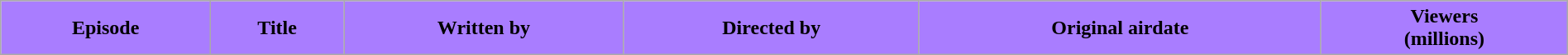<table class="wikitable plainrowheaders" style="width:100%;">
<tr style="color:#000000">
<th style="background:#A97DFF;">Episode</th>
<th style="background:#A97DFF;">Title</th>
<th style="background:#A97DFF;">Written by</th>
<th style="background:#A97DFF;">Directed by</th>
<th style="background:#A97DFF;">Original airdate</th>
<th style="background:#A97DFF;">Viewers<br>(millions)<br>




</th>
</tr>
</table>
